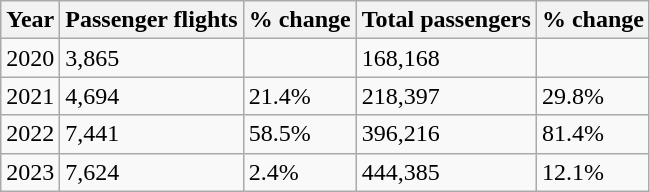<table class="wikitable">
<tr>
<th>Year</th>
<th>Passenger flights</th>
<th>% change</th>
<th>Total passengers</th>
<th>% change</th>
</tr>
<tr>
<td>2020</td>
<td>3,865</td>
<td></td>
<td>168,168</td>
<td></td>
</tr>
<tr>
<td>2021</td>
<td>4,694</td>
<td> 21.4%</td>
<td>218,397</td>
<td> 29.8%</td>
</tr>
<tr>
<td>2022</td>
<td>7,441</td>
<td> 58.5%</td>
<td>396,216</td>
<td> 81.4%</td>
</tr>
<tr>
<td>2023</td>
<td>7,624</td>
<td> 2.4%</td>
<td>444,385</td>
<td> 12.1%</td>
</tr>
</table>
